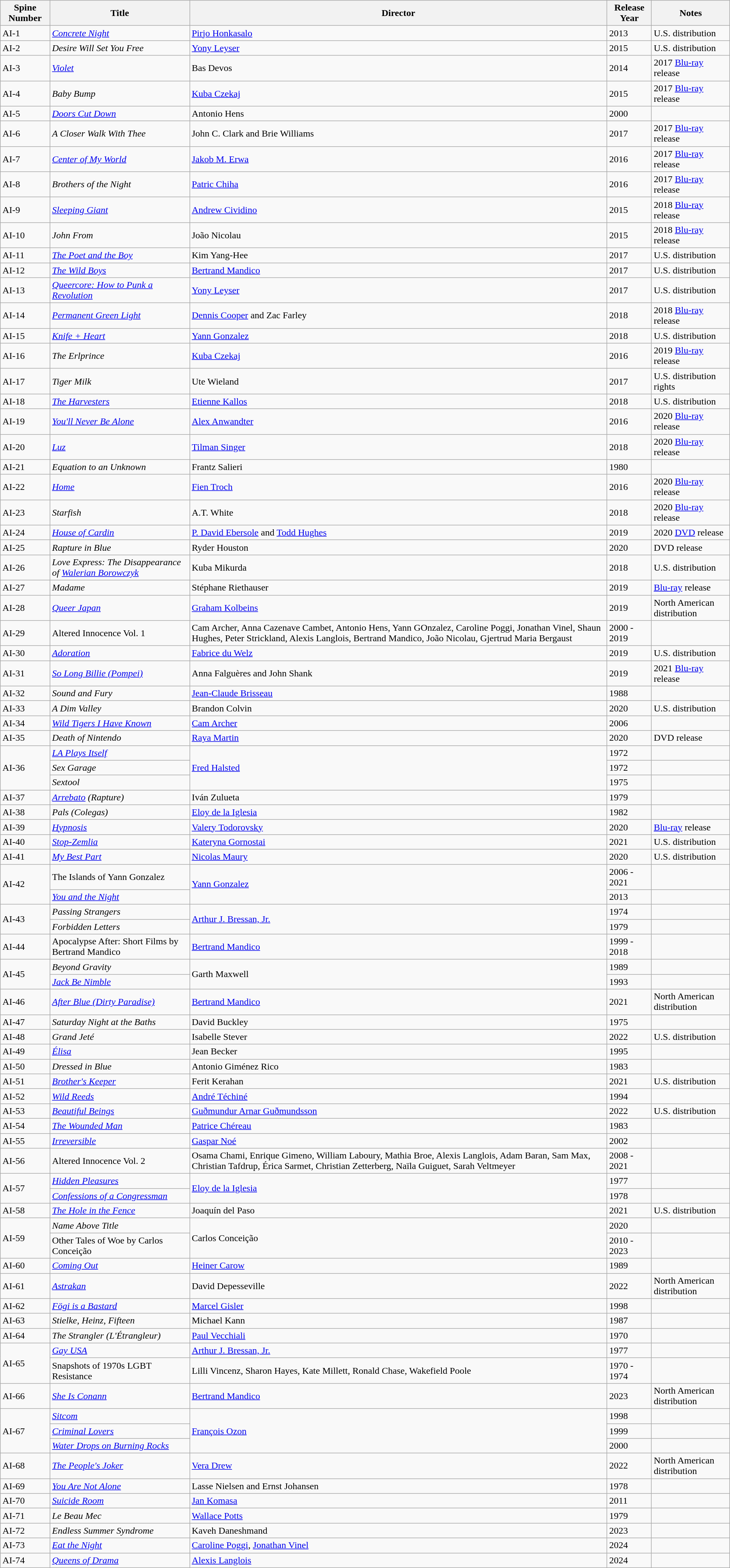<table class="wikitable plainrowheaders">
<tr>
<th>Spine Number</th>
<th scope="col">Title</th>
<th scope="col">Director</th>
<th>Release Year</th>
<th scope="col">Notes</th>
</tr>
<tr>
<td>AI-1</td>
<td><em><a href='#'>Concrete Night</a></em></td>
<td><a href='#'>Pirjo Honkasalo</a></td>
<td>2013</td>
<td>U.S. distribution</td>
</tr>
<tr>
<td>AI-2</td>
<td><em>Desire Will Set You Free</em></td>
<td><a href='#'>Yony Leyser</a></td>
<td>2015</td>
<td>U.S. distribution</td>
</tr>
<tr>
<td>AI-3</td>
<td><em><a href='#'>Violet</a></em></td>
<td>Bas Devos</td>
<td>2014</td>
<td>2017 <a href='#'>Blu-ray</a> release</td>
</tr>
<tr>
<td>AI-4</td>
<td><em>Baby Bump</em></td>
<td><a href='#'>Kuba Czekaj</a></td>
<td>2015</td>
<td>2017 <a href='#'>Blu-ray</a> release</td>
</tr>
<tr>
<td>AI-5</td>
<td><em><a href='#'>Doors Cut Down</a></em></td>
<td>Antonio Hens</td>
<td>2000</td>
<td></td>
</tr>
<tr>
<td>AI-6</td>
<td><em>A Closer Walk With Thee</em></td>
<td>John C. Clark and Brie Williams</td>
<td>2017</td>
<td>2017 <a href='#'>Blu-ray</a> release</td>
</tr>
<tr>
<td>AI-7</td>
<td><em><a href='#'>Center of My World</a></em></td>
<td><a href='#'>Jakob M. Erwa</a></td>
<td>2016</td>
<td>2017 <a href='#'>Blu-ray</a> release</td>
</tr>
<tr>
<td>AI-8</td>
<td><em>Brothers of the Night</em></td>
<td><a href='#'>Patric Chiha</a></td>
<td>2016</td>
<td>2017 <a href='#'>Blu-ray</a> release</td>
</tr>
<tr>
<td>AI-9</td>
<td><em><a href='#'>Sleeping Giant</a></em></td>
<td><a href='#'>Andrew Cividino</a></td>
<td>2015</td>
<td>2018 <a href='#'>Blu-ray</a> release</td>
</tr>
<tr>
<td>AI-10</td>
<td><em>John From</em></td>
<td>João Nicolau</td>
<td>2015</td>
<td>2018 <a href='#'>Blu-ray</a> release</td>
</tr>
<tr>
<td>AI-11</td>
<td><em><a href='#'>The Poet and the Boy</a></em></td>
<td>Kim Yang-Hee</td>
<td>2017</td>
<td>U.S. distribution</td>
</tr>
<tr>
<td>AI-12</td>
<td><em><a href='#'>The Wild Boys</a></em></td>
<td><a href='#'>Bertrand Mandico</a></td>
<td>2017</td>
<td>U.S. distribution</td>
</tr>
<tr>
<td>AI-13</td>
<td><em><a href='#'>Queercore: How to Punk a Revolution</a></em></td>
<td><a href='#'>Yony Leyser</a></td>
<td>2017</td>
<td>U.S. distribution</td>
</tr>
<tr>
<td>AI-14</td>
<td><em><a href='#'>Permanent Green Light</a></em></td>
<td><a href='#'>Dennis Cooper</a> and Zac Farley</td>
<td>2018</td>
<td>2018 <a href='#'>Blu-ray</a> release</td>
</tr>
<tr>
<td>AI-15</td>
<td><em><a href='#'>Knife + Heart</a></em></td>
<td><a href='#'>Yann Gonzalez</a></td>
<td>2018</td>
<td>U.S. distribution</td>
</tr>
<tr>
<td>AI-16</td>
<td><em>The Erlprince</em></td>
<td><a href='#'>Kuba Czekaj</a></td>
<td>2016</td>
<td>2019 <a href='#'>Blu-ray</a> release</td>
</tr>
<tr>
<td>AI-17</td>
<td><em>Tiger Milk</em></td>
<td>Ute Wieland</td>
<td>2017</td>
<td>U.S. distribution rights</td>
</tr>
<tr>
<td>AI-18</td>
<td><em><a href='#'>The Harvesters</a></em></td>
<td><a href='#'>Etienne Kallos</a></td>
<td>2018</td>
<td>U.S. distribution</td>
</tr>
<tr>
<td>AI-19</td>
<td><em><a href='#'>You'll Never Be Alone</a></em></td>
<td><a href='#'>Alex Anwandter</a></td>
<td>2016</td>
<td>2020 <a href='#'>Blu-ray</a> release</td>
</tr>
<tr>
<td>AI-20</td>
<td><em><a href='#'>Luz</a></em></td>
<td><a href='#'>Tilman Singer</a></td>
<td>2018</td>
<td>2020 <a href='#'>Blu-ray</a> release</td>
</tr>
<tr>
<td>AI-21</td>
<td><em>Equation to an Unknown</em></td>
<td>Frantz Salieri</td>
<td>1980</td>
<td></td>
</tr>
<tr>
<td>AI-22</td>
<td><em><a href='#'>Home</a></em></td>
<td><a href='#'>Fien Troch</a></td>
<td>2016</td>
<td>2020 <a href='#'>Blu-ray</a> release</td>
</tr>
<tr>
<td>AI-23</td>
<td><em>Starfish</em></td>
<td>A.T. White</td>
<td>2018</td>
<td>2020 <a href='#'>Blu-ray</a> release</td>
</tr>
<tr>
<td>AI-24</td>
<td><em><a href='#'>House of Cardin</a></em></td>
<td><a href='#'>P. David Ebersole</a> and <a href='#'>Todd Hughes</a></td>
<td>2019</td>
<td>2020 <a href='#'>DVD</a> release</td>
</tr>
<tr>
<td>AI-25</td>
<td><em>Rapture in Blue</em></td>
<td>Ryder Houston</td>
<td>2020</td>
<td>DVD release</td>
</tr>
<tr>
<td>AI-26</td>
<td><em>Love Express: The Disappearance of <a href='#'>Walerian Borowczyk</a></em></td>
<td>Kuba Mikurda</td>
<td>2018</td>
<td>U.S. distribution</td>
</tr>
<tr>
<td>AI-27</td>
<td><em>Madame</em></td>
<td>Stéphane Riethauser</td>
<td>2019</td>
<td><a href='#'>Blu-ray</a> release</td>
</tr>
<tr>
<td>AI-28</td>
<td><em><a href='#'>Queer Japan</a></em></td>
<td><a href='#'>Graham Kolbeins</a></td>
<td>2019</td>
<td>North American distribution</td>
</tr>
<tr>
<td>AI-29</td>
<td>Altered Innocence Vol. 1</td>
<td>Cam Archer, Anna Cazenave Cambet, Antonio Hens, Yann GOnzalez, Caroline Poggi, Jonathan Vinel, Shaun Hughes, Peter Strickland, Alexis Langlois, Bertrand Mandico, João Nicolau, Gjertrud Maria Bergaust</td>
<td>2000 - 2019</td>
<td></td>
</tr>
<tr>
<td>AI-30</td>
<td><em><a href='#'>Adoration</a></em></td>
<td><a href='#'>Fabrice du Welz</a></td>
<td>2019</td>
<td>U.S. distribution</td>
</tr>
<tr>
<td>AI-31</td>
<td><em><a href='#'>So Long Billie (Pompei)</a></em></td>
<td>Anna Falguères and John Shank</td>
<td>2019</td>
<td>2021 <a href='#'>Blu-ray</a> release</td>
</tr>
<tr>
<td>AI-32</td>
<td><em>Sound and Fury</em></td>
<td><a href='#'>Jean-Claude Brisseau</a></td>
<td>1988</td>
<td></td>
</tr>
<tr>
<td>AI-33</td>
<td><em>A Dim Valley</em></td>
<td>Brandon Colvin</td>
<td>2020</td>
<td>U.S. distribution</td>
</tr>
<tr>
<td>AI-34</td>
<td><em><a href='#'>Wild Tigers I Have Known</a></em></td>
<td><a href='#'>Cam Archer</a></td>
<td>2006</td>
<td></td>
</tr>
<tr>
<td>AI-35</td>
<td><em>Death of Nintendo</em></td>
<td><a href='#'>Raya Martin</a></td>
<td>2020</td>
<td>DVD release</td>
</tr>
<tr>
<td rowspan="3">AI-36</td>
<td><em><a href='#'>LA Plays Itself</a></em></td>
<td rowspan="3"><a href='#'>Fred Halsted</a></td>
<td>1972</td>
<td></td>
</tr>
<tr>
<td><em>Sex Garage</em></td>
<td>1972</td>
<td></td>
</tr>
<tr>
<td><em>Sextool</em></td>
<td>1975</td>
<td></td>
</tr>
<tr>
<td>AI-37</td>
<td><em><a href='#'>Arrebato</a> (Rapture)</em></td>
<td>Iván Zulueta</td>
<td>1979</td>
<td></td>
</tr>
<tr>
<td>AI-38</td>
<td><em>Pals (Colegas)</em></td>
<td><a href='#'>Eloy de la Iglesia</a></td>
<td>1982</td>
<td></td>
</tr>
<tr>
<td>AI-39</td>
<td><em><a href='#'>Hypnosis</a></em></td>
<td><a href='#'>Valery Todorovsky</a></td>
<td>2020</td>
<td><a href='#'>Blu-ray</a> release</td>
</tr>
<tr>
<td>AI-40</td>
<td><em><a href='#'>Stop-Zemlia</a></em></td>
<td><a href='#'>Kateryna Gornostai</a></td>
<td>2021</td>
<td>U.S. distribution</td>
</tr>
<tr>
<td>AI-41</td>
<td><em><a href='#'>My Best Part</a></em></td>
<td><a href='#'>Nicolas Maury</a></td>
<td>2020</td>
<td>U.S. distribution</td>
</tr>
<tr>
<td rowspan="2">AI-42</td>
<td>The Islands of Yann Gonzalez</td>
<td rowspan="2"><a href='#'>Yann Gonzalez</a></td>
<td>2006 - 2021</td>
<td></td>
</tr>
<tr>
<td><em><a href='#'>You and the Night</a></em></td>
<td>2013</td>
<td></td>
</tr>
<tr>
<td rowspan="2">AI-43</td>
<td><em>Passing Strangers</em></td>
<td rowspan="2"><a href='#'>Arthur J. Bressan, Jr.</a></td>
<td>1974</td>
<td></td>
</tr>
<tr>
<td><em>Forbidden Letters</em></td>
<td>1979</td>
<td></td>
</tr>
<tr>
<td>AI-44</td>
<td>Apocalypse After: Short Films by Bertrand Mandico</td>
<td><a href='#'>Bertrand Mandico</a></td>
<td>1999 - 2018</td>
<td></td>
</tr>
<tr>
<td rowspan="2">AI-45</td>
<td><em>Beyond Gravity</em></td>
<td rowspan="2">Garth Maxwell</td>
<td>1989</td>
<td></td>
</tr>
<tr>
<td><em><a href='#'>Jack Be Nimble</a></em></td>
<td>1993</td>
<td></td>
</tr>
<tr>
<td>AI-46</td>
<td><em><a href='#'>After Blue (Dirty Paradise)</a></em></td>
<td><a href='#'>Bertrand Mandico</a></td>
<td>2021</td>
<td>North American distribution</td>
</tr>
<tr>
<td>AI-47</td>
<td><em>Saturday Night at the Baths</em></td>
<td>David Buckley</td>
<td>1975</td>
<td></td>
</tr>
<tr>
<td>AI-48</td>
<td><em>Grand Jeté</em></td>
<td>Isabelle Stever</td>
<td>2022</td>
<td>U.S. distribution</td>
</tr>
<tr>
<td>AI-49</td>
<td><em><a href='#'>Élisa</a></em></td>
<td>Jean Becker</td>
<td>1995</td>
<td></td>
</tr>
<tr>
<td>AI-50</td>
<td><em>Dressed in Blue</em></td>
<td>Antonio Giménez Rico</td>
<td>1983</td>
<td></td>
</tr>
<tr>
<td>AI-51</td>
<td><em><a href='#'>Brother's Keeper</a></em></td>
<td>Ferit Kerahan</td>
<td>2021</td>
<td>U.S. distribution</td>
</tr>
<tr>
<td>AI-52</td>
<td><em><a href='#'>Wild Reeds</a></em></td>
<td><a href='#'>André Téchiné</a></td>
<td>1994</td>
<td></td>
</tr>
<tr>
<td>AI-53</td>
<td><em><a href='#'>Beautiful Beings</a></em></td>
<td><a href='#'>Guðmundur Arnar Guðmundsson</a></td>
<td>2022</td>
<td>U.S. distribution</td>
</tr>
<tr>
<td>AI-54</td>
<td><em><a href='#'>The Wounded Man</a></em></td>
<td><a href='#'>Patrice Chéreau</a></td>
<td>1983</td>
<td></td>
</tr>
<tr>
<td>AI-55</td>
<td><em><a href='#'>Irreversible</a></em></td>
<td><a href='#'>Gaspar Noé</a></td>
<td>2002</td>
<td></td>
</tr>
<tr>
<td>AI-56</td>
<td>Altered Innocence Vol. 2</td>
<td>Osama Chami, Enrique Gimeno, William Laboury, Mathia Broe, Alexis Langlois, Adam Baran, Sam Max, Christian Tafdrup, Érica Sarmet, Christian Zetterberg, Naïla Guiguet, Sarah Veltmeyer</td>
<td>2008 - 2021</td>
<td></td>
</tr>
<tr>
<td rowspan="2">AI-57</td>
<td><em><a href='#'>Hidden Pleasures</a></em></td>
<td rowspan="2"><a href='#'>Eloy de la Iglesia</a></td>
<td>1977</td>
<td></td>
</tr>
<tr>
<td><em><a href='#'>Confessions of a Congressman</a></em></td>
<td>1978</td>
<td></td>
</tr>
<tr>
<td>AI-58</td>
<td><em><a href='#'>The Hole in the Fence</a></em></td>
<td>Joaquín del Paso</td>
<td>2021</td>
<td>U.S. distribution</td>
</tr>
<tr>
<td rowspan="2">AI-59</td>
<td><em>Name Above Title</em></td>
<td rowspan="2">Carlos Conceição</td>
<td>2020</td>
<td></td>
</tr>
<tr>
<td>Other Tales of Woe by Carlos Conceição</td>
<td>2010 - 2023</td>
<td></td>
</tr>
<tr>
<td>AI-60</td>
<td><em><a href='#'>Coming Out</a></em></td>
<td><a href='#'>Heiner Carow</a></td>
<td>1989</td>
<td></td>
</tr>
<tr>
<td>AI-61</td>
<td><em><a href='#'>Astrakan</a></em></td>
<td>David Depesseville</td>
<td>2022</td>
<td>North American distribution</td>
</tr>
<tr>
<td>AI-62</td>
<td><em><a href='#'>Fögi is a Bastard</a></em></td>
<td><a href='#'>Marcel Gisler</a></td>
<td>1998</td>
<td></td>
</tr>
<tr>
<td>AI-63</td>
<td><em>Stielke, Heinz, Fifteen</em></td>
<td>Michael Kann</td>
<td>1987</td>
<td></td>
</tr>
<tr>
<td>AI-64</td>
<td><em>The Strangler (L'Étrangleur)</em></td>
<td><a href='#'>Paul Vecchiali</a></td>
<td>1970</td>
<td></td>
</tr>
<tr>
<td rowspan="2">AI-65</td>
<td><em><a href='#'>Gay USA</a></em></td>
<td><a href='#'>Arthur J. Bressan, Jr.</a></td>
<td>1977</td>
<td></td>
</tr>
<tr>
<td>Snapshots of 1970s LGBT Resistance</td>
<td>Lilli Vincenz, Sharon Hayes, Kate Millett, Ronald Chase, Wakefield Poole</td>
<td>1970 - 1974</td>
<td></td>
</tr>
<tr>
<td>AI-66</td>
<td><em><a href='#'>She Is Conann</a></em></td>
<td><a href='#'>Bertrand Mandico</a></td>
<td>2023</td>
<td>North American distribution</td>
</tr>
<tr>
<td rowspan="3">AI-67</td>
<td><em><a href='#'>Sitcom</a></em></td>
<td rowspan="3"><a href='#'>François Ozon</a></td>
<td>1998</td>
<td></td>
</tr>
<tr>
<td><em><a href='#'>Criminal Lovers</a></em></td>
<td>1999</td>
<td></td>
</tr>
<tr>
<td><em><a href='#'>Water Drops on Burning Rocks</a></em></td>
<td>2000</td>
<td></td>
</tr>
<tr>
<td>AI-68</td>
<td><em><a href='#'>The People's Joker</a></em></td>
<td><a href='#'>Vera Drew</a></td>
<td>2022</td>
<td>North American distribution</td>
</tr>
<tr>
<td>AI-69</td>
<td><em><a href='#'>You Are Not Alone</a></em></td>
<td>Lasse Nielsen and Ernst Johansen</td>
<td>1978</td>
<td></td>
</tr>
<tr>
<td>AI-70</td>
<td><em><a href='#'>Suicide Room</a></em></td>
<td><a href='#'>Jan Komasa</a></td>
<td>2011</td>
<td></td>
</tr>
<tr>
<td>AI-71</td>
<td><em>Le Beau Mec</em></td>
<td><a href='#'>Wallace Potts</a></td>
<td>1979</td>
<td></td>
</tr>
<tr>
<td>AI-72</td>
<td><em>Endless Summer Syndrome</em></td>
<td>Kaveh Daneshmand</td>
<td>2023</td>
<td></td>
</tr>
<tr>
<td>AI-73</td>
<td><em><a href='#'>Eat the Night</a></em></td>
<td><a href='#'>Caroline Poggi</a>, <a href='#'>Jonathan Vinel</a></td>
<td>2024</td>
<td></td>
</tr>
<tr>
<td>AI-74</td>
<td><em><a href='#'>Queens of Drama</a></em></td>
<td><a href='#'>Alexis Langlois</a></td>
<td>2024</td>
<td></td>
</tr>
</table>
